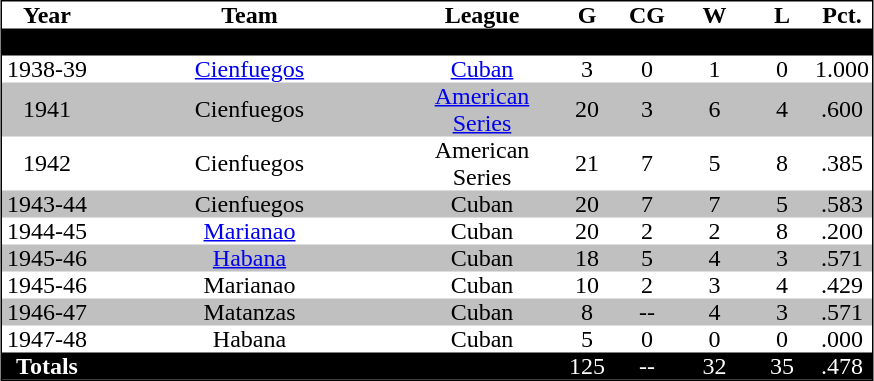<table cellspacing="0" cellpadding="0" align="center" style="border: 1px black solid;">
<tr style="background-color:black; color:white; text-align:center;">
</tr>
<tr style="text-align:center;">
<td width="60"><strong>Year</strong></td>
<td width="210"><strong>Team</strong></td>
<td width="100"><strong>League</strong></td>
<td width="40"><strong>G</strong></td>
<td width="40"><strong>CG</strong></td>
<td width="50"><strong>W</strong></td>
<td width="40"><strong>L</strong></td>
<td width="40"><strong>Pct.</strong></td>
</tr>
<tr style="background-color:black; color:black; text-align:center;">
<td>.</td>
<td></td>
<td></td>
<td></td>
<td></td>
<td></td>
<td></td>
<td></td>
<td></td>
<td></td>
<td></td>
<td></td>
<td></td>
<td></td>
<td></td>
</tr>
<tr style="text-align:center;">
</tr>
<tr style="text-align:center;">
<td>1938-39</td>
<td><a href='#'>Cienfuegos</a></td>
<td><a href='#'>Cuban</a></td>
<td>3</td>
<td>0</td>
<td>1</td>
<td>0</td>
<td>1.000</td>
</tr>
<tr style="background-color:silver; text-align:center;">
<td>1941</td>
<td>Cienfuegos</td>
<td><a href='#'>American Series</a></td>
<td>20</td>
<td>3</td>
<td>6</td>
<td>4</td>
<td>.600</td>
</tr>
<tr style="text-align:center;">
<td>1942</td>
<td>Cienfuegos</td>
<td>American Series</td>
<td>21</td>
<td>7</td>
<td>5</td>
<td>8</td>
<td>.385</td>
</tr>
<tr style="background-color:silver; text-align:center;">
<td>1943-44</td>
<td>Cienfuegos</td>
<td>Cuban</td>
<td>20</td>
<td>7</td>
<td>7</td>
<td>5</td>
<td>.583</td>
</tr>
<tr style="text-align:center;">
<td>1944-45</td>
<td><a href='#'>Marianao</a></td>
<td>Cuban</td>
<td>20</td>
<td>2</td>
<td>2</td>
<td>8</td>
<td>.200</td>
</tr>
<tr style="background-color:silver; text-align:center;">
<td>1945-46</td>
<td><a href='#'>Habana</a></td>
<td>Cuban</td>
<td>18</td>
<td>5</td>
<td>4</td>
<td>3</td>
<td>.571</td>
</tr>
<tr style="text-align:center;">
<td>1945-46</td>
<td>Marianao</td>
<td>Cuban</td>
<td>10</td>
<td>2</td>
<td>3</td>
<td>4</td>
<td>.429</td>
</tr>
<tr style="background-color:silver; text-align:center;">
<td>1946-47</td>
<td>Matanzas</td>
<td>Cuban</td>
<td>8</td>
<td>--</td>
<td>4</td>
<td>3</td>
<td>.571</td>
</tr>
<tr style="text-align:center;">
<td>1947-48</td>
<td>Habana</td>
<td>Cuban</td>
<td>5</td>
<td>0</td>
<td>0</td>
<td>0</td>
<td>.000</td>
</tr>
<tr style="background-color:black; color:white; text-align:center;">
<td><strong>Totals</strong></td>
<td><strong> </strong></td>
<td><strong> </strong></td>
<td>125</td>
<td>--</td>
<td>32</td>
<td>35</td>
<td>.478</td>
</tr>
<tr>
</tr>
</table>
